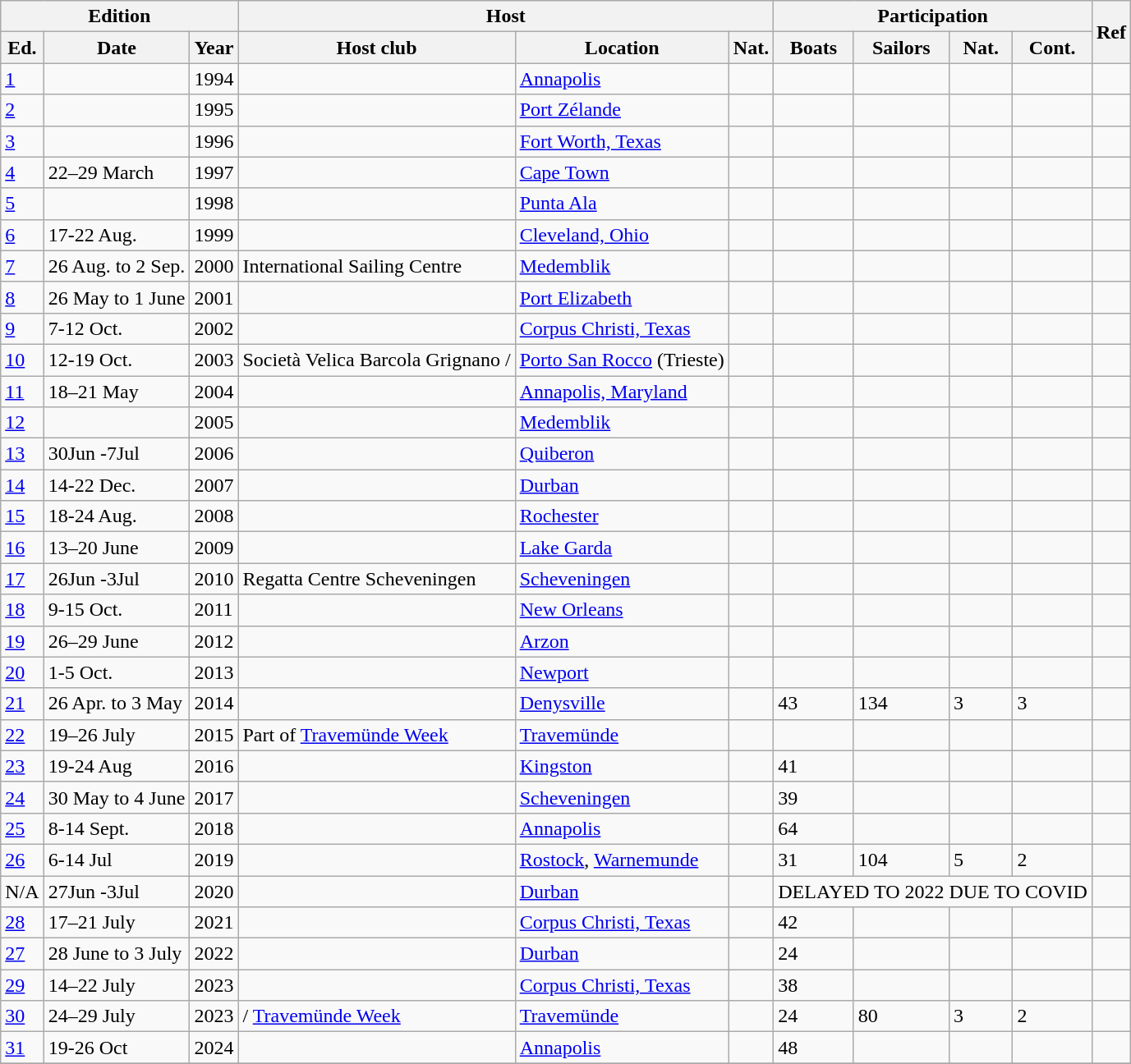<table class="wikitable sortable">
<tr>
<th colspan=3>Edition</th>
<th colspan=3>Host</th>
<th colspan=4>Participation</th>
<th rowspan=2>Ref</th>
</tr>
<tr>
<th>Ed.</th>
<th>Date</th>
<th>Year</th>
<th>Host club</th>
<th>Location</th>
<th>Nat.</th>
<th>Boats</th>
<th>Sailors</th>
<th>Nat.</th>
<th>Cont.</th>
</tr>
<tr>
<td><a href='#'>1</a></td>
<td></td>
<td>1994</td>
<td></td>
<td><a href='#'>Annapolis</a></td>
<td></td>
<td></td>
<td></td>
<td></td>
<td></td>
<td></td>
</tr>
<tr>
<td><a href='#'>2</a></td>
<td></td>
<td>1995</td>
<td></td>
<td><a href='#'>Port Zélande</a></td>
<td></td>
<td></td>
<td></td>
<td></td>
<td></td>
<td></td>
</tr>
<tr>
<td><a href='#'>3</a></td>
<td></td>
<td>1996</td>
<td></td>
<td><a href='#'>Fort Worth, Texas</a></td>
<td></td>
<td></td>
<td></td>
<td></td>
<td></td>
<td></td>
</tr>
<tr>
<td><a href='#'>4</a></td>
<td>22–29 March</td>
<td>1997</td>
<td></td>
<td><a href='#'>Cape Town</a></td>
<td></td>
<td></td>
<td></td>
<td></td>
<td></td>
<td></td>
</tr>
<tr>
<td><a href='#'>5</a></td>
<td></td>
<td>1998</td>
<td></td>
<td><a href='#'>Punta Ala</a></td>
<td></td>
<td></td>
<td></td>
<td></td>
<td></td>
<td></td>
</tr>
<tr>
<td><a href='#'>6</a></td>
<td>17-22 Aug.</td>
<td>1999</td>
<td></td>
<td><a href='#'>Cleveland, Ohio</a></td>
<td></td>
<td></td>
<td></td>
<td></td>
<td></td>
<td></td>
</tr>
<tr>
<td><a href='#'>7</a></td>
<td>26 Aug. to 2 Sep.</td>
<td>2000</td>
<td>International Sailing Centre</td>
<td><a href='#'>Medemblik</a></td>
<td></td>
<td></td>
<td></td>
<td></td>
<td></td>
<td></td>
</tr>
<tr>
<td><a href='#'>8</a></td>
<td>26 May to 1 June</td>
<td>2001</td>
<td></td>
<td><a href='#'>Port Elizabeth</a></td>
<td></td>
<td></td>
<td></td>
<td></td>
<td></td>
<td></td>
</tr>
<tr>
<td><a href='#'>9</a></td>
<td>7-12 Oct.</td>
<td>2002</td>
<td></td>
<td><a href='#'>Corpus Christi, Texas</a></td>
<td></td>
<td></td>
<td></td>
<td></td>
<td></td>
<td></td>
</tr>
<tr>
<td><a href='#'>10</a></td>
<td>12-19 Oct.</td>
<td>2003</td>
<td>Società Velica Barcola Grignano /<br></td>
<td><a href='#'>Porto San Rocco</a> (Trieste)</td>
<td></td>
<td></td>
<td></td>
<td></td>
<td></td>
<td></td>
</tr>
<tr>
<td><a href='#'>11</a></td>
<td>18–21 May</td>
<td>2004</td>
<td></td>
<td><a href='#'>Annapolis, Maryland</a></td>
<td></td>
<td></td>
<td></td>
<td></td>
<td></td>
<td></td>
</tr>
<tr>
<td><a href='#'>12</a></td>
<td></td>
<td>2005</td>
<td></td>
<td><a href='#'>Medemblik</a></td>
<td></td>
<td></td>
<td></td>
<td></td>
<td></td>
<td></td>
</tr>
<tr>
<td><a href='#'>13</a></td>
<td>30Jun -7Jul</td>
<td>2006</td>
<td></td>
<td><a href='#'>Quiberon</a></td>
<td></td>
<td></td>
<td></td>
<td></td>
<td></td>
<td></td>
</tr>
<tr>
<td><a href='#'>14</a></td>
<td>14-22 Dec.</td>
<td>2007</td>
<td></td>
<td><a href='#'>Durban</a></td>
<td></td>
<td></td>
<td></td>
<td></td>
<td></td>
<td></td>
</tr>
<tr>
<td><a href='#'>15</a></td>
<td>18-24 Aug.</td>
<td>2008</td>
<td></td>
<td><a href='#'>Rochester</a></td>
<td></td>
<td></td>
<td></td>
<td></td>
<td></td>
<td></td>
</tr>
<tr>
<td><a href='#'>16</a></td>
<td>13–20 June</td>
<td>2009</td>
<td></td>
<td><a href='#'>Lake Garda</a></td>
<td></td>
<td></td>
<td></td>
<td></td>
<td></td>
<td></td>
</tr>
<tr>
<td><a href='#'>17</a></td>
<td>26Jun -3Jul</td>
<td>2010</td>
<td>Regatta Centre Scheveningen</td>
<td><a href='#'>Scheveningen</a></td>
<td></td>
<td></td>
<td></td>
<td></td>
<td></td>
<td></td>
</tr>
<tr>
<td><a href='#'>18</a></td>
<td>9-15 Oct.</td>
<td>2011</td>
<td></td>
<td><a href='#'>New Orleans</a></td>
<td></td>
<td></td>
<td></td>
<td></td>
<td></td>
<td></td>
</tr>
<tr>
<td><a href='#'>19</a></td>
<td>26–29 June</td>
<td>2012</td>
<td></td>
<td><a href='#'>Arzon</a></td>
<td></td>
<td></td>
<td></td>
<td></td>
<td></td>
<td></td>
</tr>
<tr>
<td><a href='#'>20</a></td>
<td>1-5 Oct.</td>
<td>2013</td>
<td></td>
<td><a href='#'>Newport</a></td>
<td></td>
<td></td>
<td></td>
<td></td>
<td></td>
<td></td>
</tr>
<tr>
<td><a href='#'>21</a></td>
<td>26 Apr. to 3 May</td>
<td>2014</td>
<td></td>
<td><a href='#'>Denysville</a></td>
<td></td>
<td>43</td>
<td>134</td>
<td>3</td>
<td>3</td>
<td></td>
</tr>
<tr>
<td><a href='#'>22</a></td>
<td>19–26 July</td>
<td>2015</td>
<td>Part of <a href='#'>Travemünde Week</a></td>
<td><a href='#'>Travemünde</a></td>
<td></td>
<td></td>
<td></td>
<td></td>
<td></td>
<td></td>
</tr>
<tr>
<td><a href='#'>23</a></td>
<td>19-24 Aug</td>
<td>2016</td>
<td></td>
<td><a href='#'>Kingston</a></td>
<td></td>
<td>41</td>
<td></td>
<td></td>
<td></td>
<td></td>
</tr>
<tr>
<td><a href='#'>24</a></td>
<td>30 May to 4 June</td>
<td>2017</td>
<td></td>
<td><a href='#'>Scheveningen</a></td>
<td></td>
<td>39</td>
<td></td>
<td></td>
<td></td>
<td></td>
</tr>
<tr>
<td><a href='#'>25</a></td>
<td>8-14 Sept.</td>
<td>2018</td>
<td></td>
<td><a href='#'>Annapolis</a></td>
<td></td>
<td>64</td>
<td></td>
<td></td>
<td></td>
<td></td>
</tr>
<tr>
<td><a href='#'>26</a></td>
<td>6-14 Jul</td>
<td>2019</td>
<td></td>
<td><a href='#'>Rostock</a>, <a href='#'>Warnemunde</a></td>
<td></td>
<td>31</td>
<td>104</td>
<td>5</td>
<td>2</td>
<td></td>
</tr>
<tr>
<td>N/A</td>
<td>27Jun -3Jul</td>
<td>2020</td>
<td></td>
<td><a href='#'>Durban</a></td>
<td></td>
<td colspan=4>DELAYED TO 2022 DUE TO COVID</td>
<td></td>
</tr>
<tr>
<td><a href='#'>28</a></td>
<td>17–21 July</td>
<td>2021</td>
<td></td>
<td><a href='#'>Corpus Christi, Texas</a></td>
<td></td>
<td>42</td>
<td></td>
<td></td>
<td></td>
<td></td>
</tr>
<tr>
<td><a href='#'>27</a></td>
<td>28 June to 3 July</td>
<td>2022</td>
<td></td>
<td><a href='#'>Durban</a></td>
<td></td>
<td>24</td>
<td></td>
<td></td>
<td></td>
<td></td>
</tr>
<tr>
<td><a href='#'>29</a></td>
<td>14–22 July</td>
<td>2023</td>
<td></td>
<td><a href='#'>Corpus Christi, Texas</a></td>
<td></td>
<td>38</td>
<td></td>
<td></td>
<td></td>
<td></td>
</tr>
<tr>
<td><a href='#'>30</a></td>
<td>24–29 July</td>
<td>2023</td>
<td> / <a href='#'>Travemünde Week</a></td>
<td><a href='#'>Travemünde</a></td>
<td></td>
<td>24</td>
<td>80</td>
<td>3</td>
<td>2</td>
<td></td>
</tr>
<tr>
<td><a href='#'>31</a></td>
<td>19-26 Oct</td>
<td>2024</td>
<td></td>
<td><a href='#'>Annapolis</a></td>
<td></td>
<td>48</td>
<td></td>
<td></td>
<td></td>
<td>			</td>
</tr>
<tr>
</tr>
</table>
